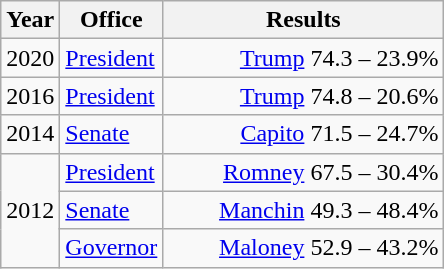<table class=wikitable>
<tr>
<th width="30">Year</th>
<th width="60">Office</th>
<th width="180">Results</th>
</tr>
<tr>
<td>2020</td>
<td><a href='#'>President</a></td>
<td align="right" ><a href='#'>Trump</a> 74.3 – 23.9%</td>
</tr>
<tr>
<td>2016</td>
<td><a href='#'>President</a></td>
<td align="right" ><a href='#'>Trump</a> 74.8 – 20.6%</td>
</tr>
<tr>
<td rowspan="1">2014</td>
<td><a href='#'>Senate</a></td>
<td align="right" ><a href='#'>Capito</a> 71.5 – 24.7%</td>
</tr>
<tr>
<td rowspan="3">2012</td>
<td><a href='#'>President</a></td>
<td align="right" ><a href='#'>Romney</a> 67.5 – 30.4%</td>
</tr>
<tr>
<td><a href='#'>Senate</a></td>
<td align="right" ><a href='#'>Manchin</a> 49.3 – 48.4%</td>
</tr>
<tr>
<td><a href='#'>Governor</a></td>
<td align="right" ><a href='#'>Maloney</a> 52.9 – 43.2%</td>
</tr>
</table>
